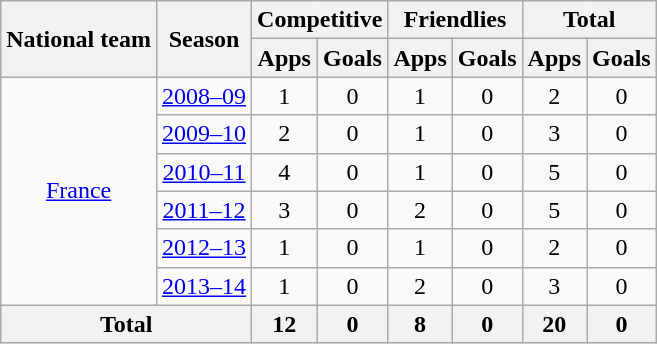<table class="wikitable" style="text-align:center">
<tr>
<th rowspan="2">National team</th>
<th rowspan="2">Season</th>
<th colspan="2">Competitive</th>
<th colspan="2">Friendlies</th>
<th colspan="2">Total</th>
</tr>
<tr>
<th>Apps</th>
<th>Goals</th>
<th>Apps</th>
<th>Goals</th>
<th>Apps</th>
<th>Goals</th>
</tr>
<tr>
<td rowspan="6"><a href='#'>France</a></td>
<td><a href='#'>2008–09</a></td>
<td>1</td>
<td>0</td>
<td>1</td>
<td>0</td>
<td>2</td>
<td>0</td>
</tr>
<tr>
<td><a href='#'>2009–10</a></td>
<td>2</td>
<td>0</td>
<td>1</td>
<td>0</td>
<td>3</td>
<td>0</td>
</tr>
<tr>
<td><a href='#'>2010–11</a></td>
<td>4</td>
<td>0</td>
<td>1</td>
<td>0</td>
<td>5</td>
<td>0</td>
</tr>
<tr>
<td><a href='#'>2011–12</a></td>
<td>3</td>
<td>0</td>
<td>2</td>
<td>0</td>
<td>5</td>
<td>0</td>
</tr>
<tr>
<td><a href='#'>2012–13</a></td>
<td>1</td>
<td>0</td>
<td>1</td>
<td>0</td>
<td>2</td>
<td>0</td>
</tr>
<tr>
<td><a href='#'>2013–14</a></td>
<td>1</td>
<td>0</td>
<td>2</td>
<td>0</td>
<td>3</td>
<td>0</td>
</tr>
<tr>
<th colspan="2">Total</th>
<th>12</th>
<th>0</th>
<th>8</th>
<th>0</th>
<th>20</th>
<th>0</th>
</tr>
</table>
